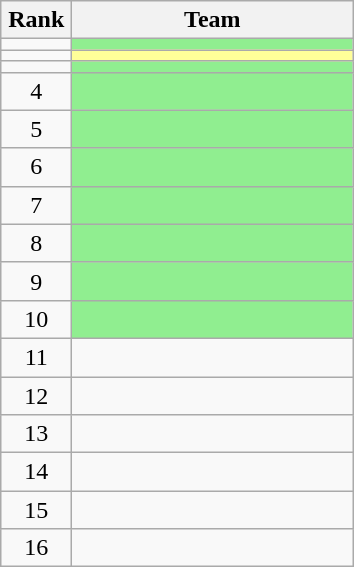<table class="wikitable" style="text-align: center;">
<tr>
<th width=40>Rank</th>
<th width=180>Team</th>
</tr>
<tr>
<td></td>
<td bgcolor=lightgreen align=left></td>
</tr>
<tr>
<td></td>
<td bgcolor=#FFFF99 align=left></td>
</tr>
<tr>
<td></td>
<td bgcolor=lightgreen align=left></td>
</tr>
<tr>
<td>4</td>
<td bgcolor=lightgreen align=left></td>
</tr>
<tr>
<td>5</td>
<td bgcolor=lightgreen align=left></td>
</tr>
<tr>
<td>6</td>
<td bgcolor=lightgreen align=left></td>
</tr>
<tr>
<td>7</td>
<td bgcolor=lightgreen align=left></td>
</tr>
<tr>
<td>8</td>
<td bgcolor=lightgreen align=left></td>
</tr>
<tr>
<td>9</td>
<td bgcolor=lightgreen align=left></td>
</tr>
<tr>
<td>10</td>
<td bgcolor=lightgreen align=left></td>
</tr>
<tr>
<td>11</td>
<td align=left></td>
</tr>
<tr>
<td>12</td>
<td align=left></td>
</tr>
<tr>
<td>13</td>
<td align=left></td>
</tr>
<tr>
<td>14</td>
<td align=left></td>
</tr>
<tr>
<td>15</td>
<td align=left></td>
</tr>
<tr>
<td>16</td>
<td align=left></td>
</tr>
</table>
